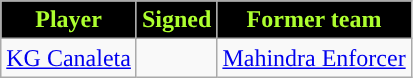<table class="wikitable sortable sortable" style="text-align: center">
<tr>
<th style="background:#000000; color:#ADFF2F; ">Player</th>
<th style="background:#000000; color:#ADFF2F; ">Signed</th>
<th style="background:#000000; color:#ADFF2F; ">Former team</th>
</tr>
<tr style="text-align: center">
<td><a href='#'>KG Canaleta</a></td>
<td></td>
<td><a href='#'>Mahindra Enforcer</a></td>
</tr>
</table>
